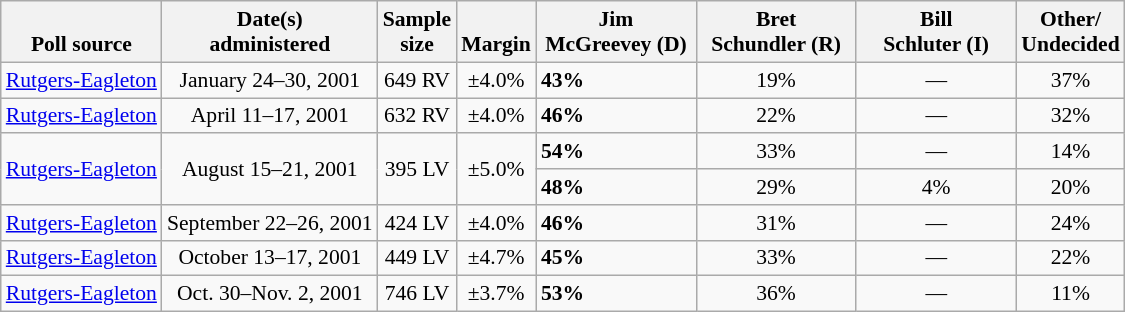<table class="wikitable" style="font-size:90%">
<tr valign=bottom>
<th>Poll source</th>
<th>Date(s)<br>administered</th>
<th>Sample<br>size</th>
<th>Margin<br></th>
<th style="width:100px;">Jim<br>McGreevey (D)</th>
<th style="width:100px;">Bret<br>Schundler (R)</th>
<th style="width:100px;">Bill<br>Schluter (I)</th>
<th>Other/<br>Undecided</th>
</tr>
<tr>
<td><a href='#'>Rutgers-Eagleton</a></td>
<td align=center>January 24–30, 2001</td>
<td align=center>649 RV</td>
<td align=center>±4.0%</td>
<td><strong>43%</strong></td>
<td align=center>19%</td>
<td align=center>—</td>
<td align=center>37%</td>
</tr>
<tr>
<td><a href='#'>Rutgers-Eagleton</a></td>
<td align=center>April 11–17, 2001</td>
<td align=center>632 RV</td>
<td align=center>±4.0%</td>
<td><strong>46%</strong></td>
<td align=center>22%</td>
<td align=center>—</td>
<td align=center>32%</td>
</tr>
<tr>
<td rowspan=2><a href='#'>Rutgers-Eagleton</a></td>
<td rowspan=2 align=center>August 15–21, 2001</td>
<td rowspan=2 align=center>395 LV</td>
<td rowspan=2 align=center>±5.0%</td>
<td><strong>54%</strong></td>
<td align=center>33%</td>
<td align=center>—</td>
<td align=center>14%</td>
</tr>
<tr>
<td><strong>48%</strong></td>
<td align=center>29%</td>
<td align=center>4%</td>
<td align=center>20%</td>
</tr>
<tr>
<td><a href='#'>Rutgers-Eagleton</a></td>
<td align=center>September 22–26, 2001</td>
<td align=center>424 LV</td>
<td align=center>±4.0%</td>
<td><strong>46%</strong></td>
<td align=center>31%</td>
<td align=center>—</td>
<td align=center>24%</td>
</tr>
<tr>
<td><a href='#'>Rutgers-Eagleton</a></td>
<td align=center>October 13–17, 2001</td>
<td align=center>449 LV</td>
<td align=center>±4.7%</td>
<td><strong>45%</strong></td>
<td align=center>33%</td>
<td align=center>—</td>
<td align=center>22%</td>
</tr>
<tr>
<td><a href='#'>Rutgers-Eagleton</a></td>
<td align=center>Oct. 30–Nov. 2, 2001</td>
<td align=center>746 LV</td>
<td align=center>±3.7%</td>
<td><strong>53%</strong></td>
<td align=center>36%</td>
<td align=center>—</td>
<td align=center>11%</td>
</tr>
</table>
